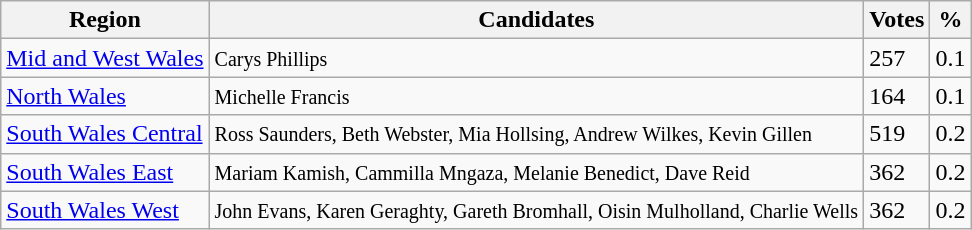<table class="wikitable">
<tr>
<th>Region</th>
<th>Candidates</th>
<th>Votes</th>
<th>%</th>
</tr>
<tr>
<td><a href='#'>Mid and West Wales</a></td>
<td><small>Carys Phillips</small></td>
<td>257</td>
<td>0.1</td>
</tr>
<tr>
<td><a href='#'>North Wales</a></td>
<td><small>Michelle Francis</small></td>
<td>164</td>
<td>0.1</td>
</tr>
<tr>
<td><a href='#'>South Wales Central</a></td>
<td><small>Ross Saunders, Beth Webster, Mia Hollsing, Andrew Wilkes, Kevin Gillen</small></td>
<td>519</td>
<td>0.2</td>
</tr>
<tr>
<td><a href='#'>South Wales East</a></td>
<td><small>Mariam Kamish, Cammilla Mngaza, Melanie Benedict, Dave Reid</small></td>
<td>362</td>
<td>0.2</td>
</tr>
<tr>
<td><a href='#'>South Wales West</a></td>
<td><small>John Evans, Karen Geraghty, Gareth Bromhall, Oisin Mulholland, Charlie Wells</small></td>
<td>362</td>
<td>0.2</td>
</tr>
</table>
